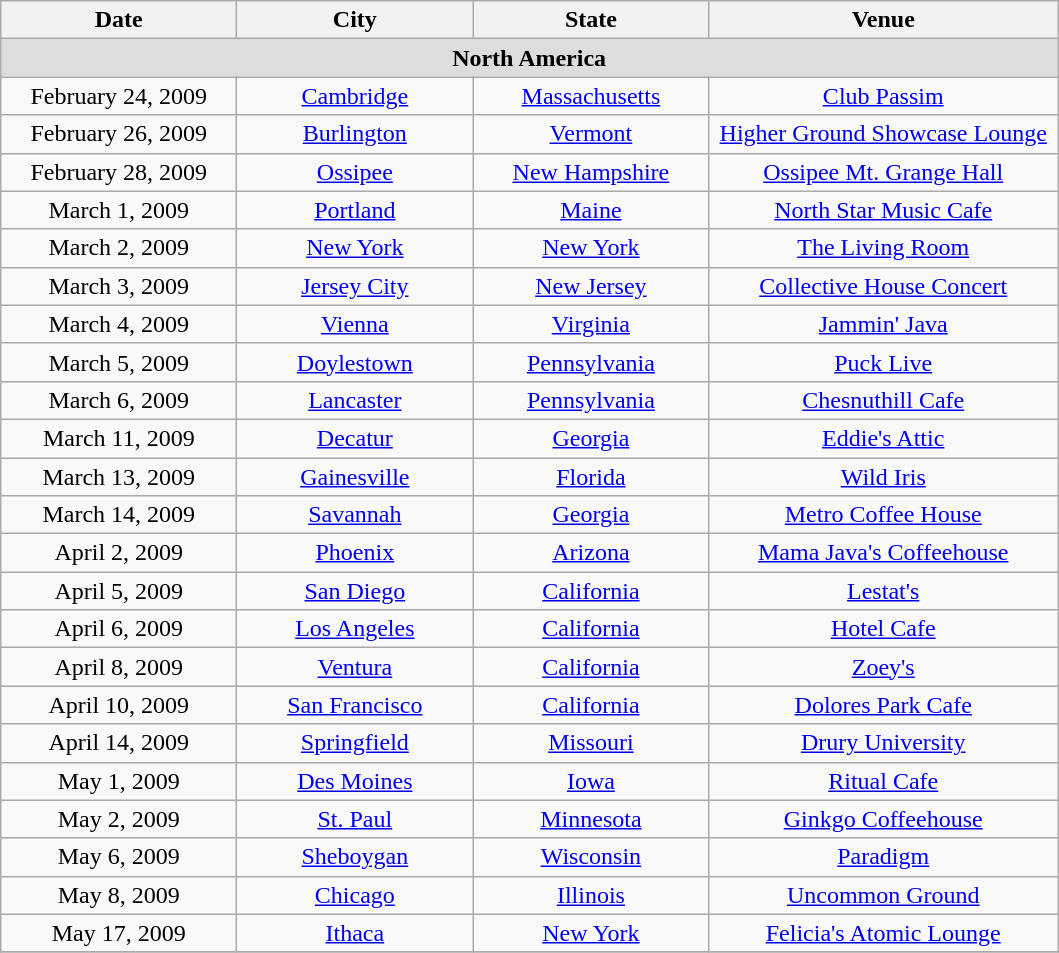<table class="wikitable">
<tr>
<th width="150" rowspan="1">Date</th>
<th width="150" rowspan="1">City</th>
<th width="150" rowspan="1">State</th>
<th width="225" rowspan="1">Venue</th>
</tr>
<tr bgcolor="#DDDDDD">
<td colspan=4 align=center><strong>North America</strong></td>
</tr>
<tr>
<td align="center">February 24, 2009</td>
<td align="center" rowspan="1"><a href='#'>Cambridge</a></td>
<td align="center" rowspan="1"><a href='#'>Massachusetts</a></td>
<td align="center" rowspan="1"><a href='#'>Club Passim</a></td>
</tr>
<tr>
<td align="center">February 26, 2009</td>
<td align="center" rowspan="1"><a href='#'>Burlington</a></td>
<td align="center" rowspan="1"><a href='#'>Vermont</a></td>
<td align="center" rowspan="1"><a href='#'>Higher Ground Showcase Lounge</a></td>
</tr>
<tr>
<td align="center">February 28, 2009</td>
<td align="center" rowspan="1"><a href='#'>Ossipee</a></td>
<td align="center" rowspan="1"><a href='#'>New Hampshire</a></td>
<td align="center" rowspan="1"><a href='#'>Ossipee Mt. Grange Hall</a></td>
</tr>
<tr>
<td align="center">March 1, 2009</td>
<td align="center" rowspan="1"><a href='#'>Portland</a></td>
<td align="center" rowspan="1"><a href='#'>Maine</a></td>
<td align="center" rowspan="1"><a href='#'>North Star Music Cafe</a></td>
</tr>
<tr>
<td align="center">March 2, 2009</td>
<td align="center" rowspan="1"><a href='#'>New York</a></td>
<td align="center" rowspan="1"><a href='#'>New York</a></td>
<td align="center" rowspan="1"><a href='#'>The Living Room</a></td>
</tr>
<tr>
<td align="center">March 3, 2009</td>
<td align="center" rowspan="1"><a href='#'>Jersey City</a></td>
<td align="center" rowspan="1"><a href='#'>New Jersey</a></td>
<td align="center" rowspan="1"><a href='#'>Collective House Concert</a></td>
</tr>
<tr>
<td align="center">March 4, 2009</td>
<td align="center" rowspan="1"><a href='#'>Vienna</a></td>
<td align="center" rowspan="1"><a href='#'>Virginia</a></td>
<td align="center" rowspan="1"><a href='#'>Jammin' Java</a></td>
</tr>
<tr>
<td align="center">March 5, 2009</td>
<td align="center" rowspan="1"><a href='#'>Doylestown</a></td>
<td align="center" rowspan="1"><a href='#'>Pennsylvania</a></td>
<td align="center" rowspan="1"><a href='#'>Puck Live</a></td>
</tr>
<tr>
<td align="center">March 6, 2009</td>
<td align="center" rowspan="1"><a href='#'>Lancaster</a></td>
<td align="center" rowspan="1"><a href='#'>Pennsylvania</a></td>
<td align="center" rowspan="1"><a href='#'>Chesnuthill Cafe</a></td>
</tr>
<tr>
<td align="center">March 11, 2009</td>
<td align="center" rowspan="1"><a href='#'>Decatur</a></td>
<td align="center" rowspan="1"><a href='#'>Georgia</a></td>
<td align="center" rowspan="1"><a href='#'>Eddie's Attic</a></td>
</tr>
<tr>
<td align="center">March 13, 2009</td>
<td align="center" rowspan="1"><a href='#'>Gainesville</a></td>
<td align="center" rowspan="1"><a href='#'>Florida</a></td>
<td align="center" rowspan="1"><a href='#'>Wild Iris</a></td>
</tr>
<tr>
<td align="center">March 14, 2009</td>
<td align="center" rowspan="1"><a href='#'>Savannah</a></td>
<td align="center" rowspan="1"><a href='#'>Georgia</a></td>
<td align="center" rowspan="1"><a href='#'>Metro Coffee House</a></td>
</tr>
<tr>
<td align="center">April 2, 2009</td>
<td align="center" rowspan="1"><a href='#'>Phoenix</a></td>
<td align="center" rowspan="1"><a href='#'>Arizona</a></td>
<td align="center" rowspan="1"><a href='#'>Mama Java's Coffeehouse</a></td>
</tr>
<tr>
<td align="center">April 5, 2009</td>
<td align="center" rowspan="1"><a href='#'>San Diego</a></td>
<td align="center" rowspan="1"><a href='#'>California</a></td>
<td align="center" rowspan="1"><a href='#'>Lestat's</a></td>
</tr>
<tr>
<td align="center">April 6, 2009</td>
<td align="center" rowspan="1"><a href='#'>Los Angeles</a></td>
<td align="center" rowspan="1"><a href='#'>California</a></td>
<td align="center" rowspan="1"><a href='#'>Hotel Cafe</a></td>
</tr>
<tr>
<td align="center">April 8, 2009</td>
<td align="center" rowspan="1"><a href='#'>Ventura</a></td>
<td align="center" rowspan="1"><a href='#'>California</a></td>
<td align="center" rowspan="1"><a href='#'>Zoey's</a></td>
</tr>
<tr>
<td align="center">April 10, 2009</td>
<td align="center" rowspan="1"><a href='#'>San Francisco</a></td>
<td align="center" rowspan="1"><a href='#'>California</a></td>
<td align="center" rowspan="1"><a href='#'>Dolores Park Cafe</a></td>
</tr>
<tr>
<td align="center">April 14, 2009</td>
<td align="center" rowspan="1"><a href='#'>Springfield</a></td>
<td align="center" rowspan="1"><a href='#'>Missouri</a></td>
<td align="center" rowspan="1"><a href='#'>Drury University</a></td>
</tr>
<tr>
<td align="center">May 1, 2009</td>
<td align="center" rowspan="1"><a href='#'>Des Moines</a></td>
<td align="center" rowspan="1"><a href='#'>Iowa</a></td>
<td align="center" rowspan="1"><a href='#'>Ritual Cafe</a></td>
</tr>
<tr>
<td align="center">May 2, 2009</td>
<td align="center" rowspan="1"><a href='#'>St. Paul</a></td>
<td align="center" rowspan="1"><a href='#'>Minnesota</a></td>
<td align="center" rowspan="1"><a href='#'>Ginkgo Coffeehouse</a></td>
</tr>
<tr>
<td align="center">May 6, 2009</td>
<td align="center" rowspan="1"><a href='#'>Sheboygan</a></td>
<td align="center" rowspan="1"><a href='#'>Wisconsin</a></td>
<td align="center" rowspan="1"><a href='#'>Paradigm</a></td>
</tr>
<tr>
<td align="center">May 8, 2009</td>
<td align="center" rowspan="1"><a href='#'>Chicago</a></td>
<td align="center" rowspan="1"><a href='#'>Illinois</a></td>
<td align="center" rowspan="1"><a href='#'>Uncommon Ground</a></td>
</tr>
<tr>
<td align="center">May 17, 2009</td>
<td align="center" rowspan="1"><a href='#'>Ithaca</a></td>
<td align="center" rowspan="1"><a href='#'>New York</a></td>
<td align="center" rowspan="1"><a href='#'>Felicia's Atomic Lounge</a></td>
</tr>
<tr>
</tr>
</table>
